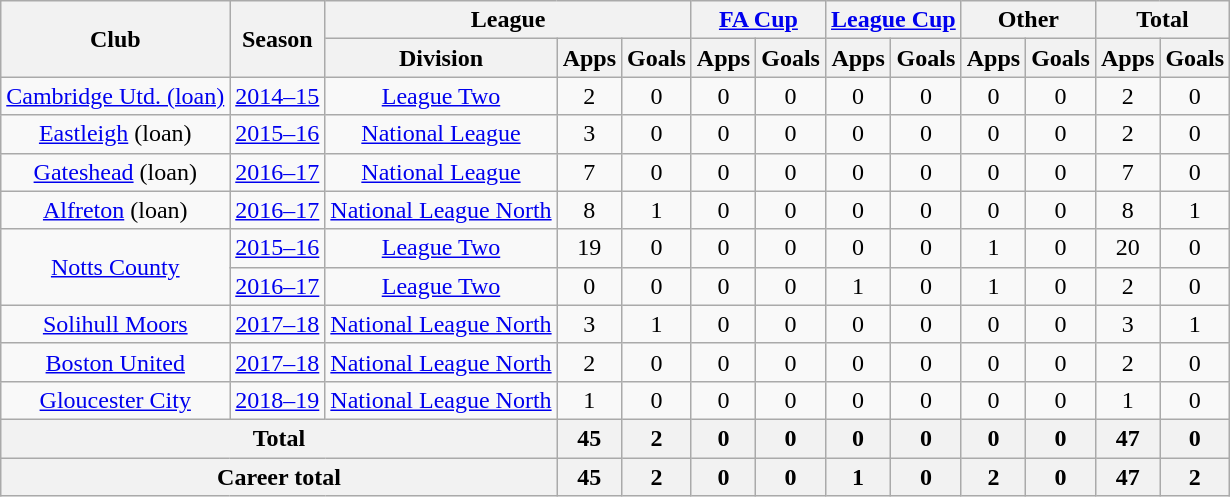<table class="wikitable" style="text-align: center;">
<tr>
<th rowspan="2">Club</th>
<th rowspan="2">Season</th>
<th colspan="3">League</th>
<th colspan="2"><a href='#'>FA Cup</a></th>
<th colspan="2"><a href='#'>League Cup</a></th>
<th colspan="2">Other</th>
<th colspan="2">Total</th>
</tr>
<tr>
<th>Division</th>
<th>Apps</th>
<th>Goals</th>
<th>Apps</th>
<th>Goals</th>
<th>Apps</th>
<th>Goals</th>
<th>Apps</th>
<th>Goals</th>
<th>Apps</th>
<th>Goals</th>
</tr>
<tr>
<td rowspan="1" valign="center"><a href='#'>Cambridge Utd. (loan)</a></td>
<td><a href='#'>2014–15</a></td>
<td><a href='#'>League Two</a></td>
<td>2</td>
<td>0</td>
<td>0</td>
<td>0</td>
<td>0</td>
<td>0</td>
<td>0</td>
<td>0</td>
<td>2</td>
<td>0</td>
</tr>
<tr>
<td rowspan="1" valign="center"><a href='#'>Eastleigh</a> (loan)</td>
<td><a href='#'>2015–16</a></td>
<td><a href='#'>National League</a></td>
<td>3</td>
<td>0</td>
<td>0</td>
<td>0</td>
<td>0</td>
<td>0</td>
<td>0</td>
<td>0</td>
<td>2</td>
<td>0</td>
</tr>
<tr>
<td rowspan="1" valign="center"><a href='#'>Gateshead</a> (loan)</td>
<td><a href='#'>2016–17</a></td>
<td><a href='#'>National League</a></td>
<td>7</td>
<td>0</td>
<td>0</td>
<td>0</td>
<td>0</td>
<td>0</td>
<td>0</td>
<td>0</td>
<td>7</td>
<td>0</td>
</tr>
<tr>
<td rowspan="1" valign="center"><a href='#'>Alfreton</a> (loan)</td>
<td><a href='#'>2016–17</a></td>
<td><a href='#'>National League North</a></td>
<td>8</td>
<td>1</td>
<td>0</td>
<td>0</td>
<td>0</td>
<td>0</td>
<td>0</td>
<td>0</td>
<td>8</td>
<td>1</td>
</tr>
<tr>
<td rowspan="2" valign="center"><a href='#'>Notts County</a></td>
<td><a href='#'>2015–16</a></td>
<td><a href='#'>League Two</a></td>
<td>19</td>
<td>0</td>
<td>0</td>
<td>0</td>
<td>0</td>
<td>0</td>
<td>1</td>
<td>0</td>
<td>20</td>
<td>0</td>
</tr>
<tr>
<td><a href='#'>2016–17</a></td>
<td><a href='#'>League Two</a></td>
<td>0</td>
<td>0</td>
<td>0</td>
<td>0</td>
<td>1</td>
<td>0</td>
<td>1</td>
<td>0</td>
<td>2</td>
<td>0</td>
</tr>
<tr>
<td rowspan="1" valign="center"><a href='#'>Solihull Moors</a></td>
<td><a href='#'>2017–18</a></td>
<td><a href='#'>National League North</a></td>
<td>3</td>
<td>1</td>
<td>0</td>
<td>0</td>
<td>0</td>
<td>0</td>
<td>0</td>
<td>0</td>
<td>3</td>
<td>1</td>
</tr>
<tr>
<td rowspan="1" valign="center"><a href='#'>Boston United</a></td>
<td><a href='#'>2017–18</a></td>
<td><a href='#'>National League North</a></td>
<td>2</td>
<td>0</td>
<td>0</td>
<td>0</td>
<td>0</td>
<td>0</td>
<td>0</td>
<td>0</td>
<td>2</td>
<td>0</td>
</tr>
<tr>
<td rowspan="1" valign="center"><a href='#'>Gloucester City</a></td>
<td><a href='#'>2018–19</a></td>
<td><a href='#'>National League North</a></td>
<td>1</td>
<td>0</td>
<td>0</td>
<td>0</td>
<td>0</td>
<td>0</td>
<td>0</td>
<td>0</td>
<td>1</td>
<td>0</td>
</tr>
<tr>
<th colspan="3">Total</th>
<th>45</th>
<th>2</th>
<th>0</th>
<th>0</th>
<th>0</th>
<th>0</th>
<th>0</th>
<th>0</th>
<th>47</th>
<th>0</th>
</tr>
<tr>
<th colspan="3">Career total</th>
<th>45</th>
<th>2</th>
<th>0</th>
<th>0</th>
<th>1</th>
<th>0</th>
<th>2</th>
<th>0</th>
<th>47</th>
<th>2</th>
</tr>
</table>
